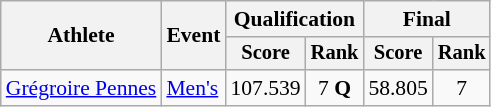<table class="wikitable" style="font-size:90%">
<tr>
<th rowspan="2">Athlete</th>
<th rowspan="2">Event</th>
<th colspan="2">Qualification</th>
<th colspan="2">Final</th>
</tr>
<tr style="font-size:95%">
<th>Score</th>
<th>Rank</th>
<th>Score</th>
<th>Rank</th>
</tr>
<tr align=center>
<td align=left><a href='#'>Grégroire Pennes</a></td>
<td align=left><a href='#'>Men's</a></td>
<td>107.539</td>
<td>7 <strong>Q</strong></td>
<td>58.805</td>
<td>7</td>
</tr>
</table>
